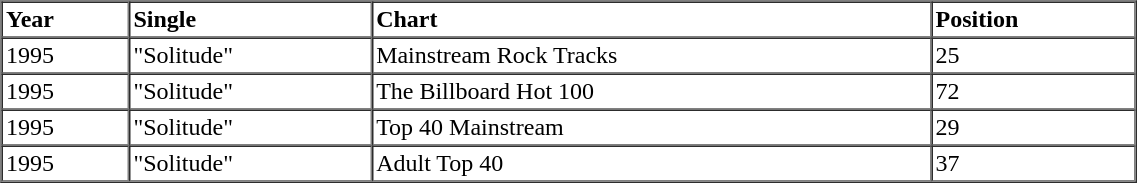<table border=1 cellspacing=0 cellpadding=2 width="60%">
<tr>
<th align="left">Year</th>
<th align="left">Single</th>
<th align="left">Chart</th>
<th align="left">Position</th>
</tr>
<tr>
<td align="left">1995</td>
<td align="left">"Solitude"</td>
<td align="left">Mainstream Rock Tracks</td>
<td align="left">25</td>
</tr>
<tr>
<td align="left">1995</td>
<td align="left">"Solitude"</td>
<td align="left">The Billboard Hot 100</td>
<td align="left">72</td>
</tr>
<tr>
<td align="left">1995</td>
<td align="left">"Solitude"</td>
<td align="left">Top 40 Mainstream</td>
<td align="left">29</td>
</tr>
<tr>
<td align="left">1995</td>
<td align="left">"Solitude"</td>
<td align="left">Adult Top 40</td>
<td align="left">37</td>
</tr>
<tr>
</tr>
</table>
